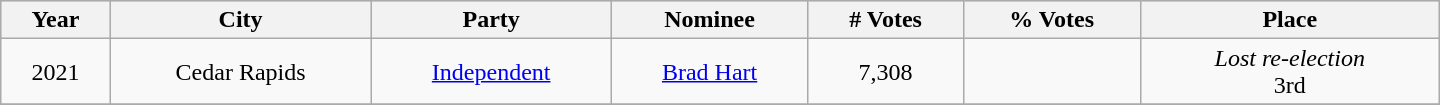<table class="wikitable sortable mw-collapsible" style="text-align:center; width:60em;">
<tr style="background:lightgrey;">
<th>Year</th>
<th>City</th>
<th>Party</th>
<th>Nominee</th>
<th># Votes</th>
<th>% Votes</th>
<th>Place</th>
</tr>
<tr>
<td>2021</td>
<td>Cedar Rapids</td>
<td><a href='#'>Independent</a></td>
<td><a href='#'>Brad Hart</a></td>
<td>7,308</td>
<td></td>
<td><em>Lost re-election</em><br>3rd</td>
</tr>
<tr>
</tr>
</table>
